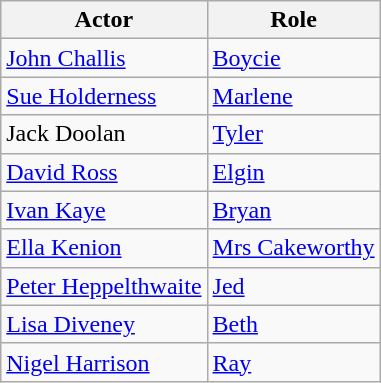<table class="wikitable">
<tr>
<th>Actor</th>
<th>Role</th>
</tr>
<tr>
<td><a href='#'>John Challis</a></td>
<td><a href='#'>Boycie</a></td>
</tr>
<tr>
<td><a href='#'>Sue Holderness</a></td>
<td><a href='#'>Marlene</a></td>
</tr>
<tr>
<td>Jack Doolan</td>
<td><a href='#'>Tyler</a></td>
</tr>
<tr>
<td><a href='#'>David Ross</a></td>
<td><a href='#'>Elgin</a></td>
</tr>
<tr>
<td><a href='#'>Ivan Kaye</a></td>
<td><a href='#'>Bryan</a></td>
</tr>
<tr>
<td><a href='#'>Ella Kenion</a></td>
<td><a href='#'>Mrs Cakeworthy</a></td>
</tr>
<tr>
<td><a href='#'>Peter Heppelthwaite</a></td>
<td><a href='#'>Jed</a></td>
</tr>
<tr>
<td><a href='#'>Lisa Diveney</a></td>
<td><a href='#'>Beth</a></td>
</tr>
<tr>
<td><a href='#'>Nigel Harrison</a></td>
<td><a href='#'>Ray</a></td>
</tr>
</table>
